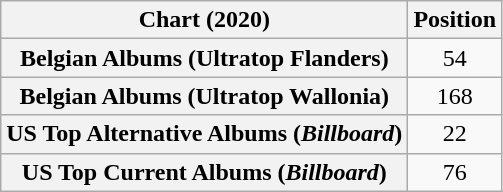<table class="wikitable sortable plainrowheaders" style="text-align:center">
<tr>
<th scope="col">Chart (2020)</th>
<th scope="col">Position</th>
</tr>
<tr>
<th scope="row">Belgian Albums (Ultratop Flanders)</th>
<td>54</td>
</tr>
<tr>
<th scope="row">Belgian Albums (Ultratop Wallonia)</th>
<td>168</td>
</tr>
<tr>
<th scope="row">US Top Alternative Albums (<em>Billboard</em>)</th>
<td>22</td>
</tr>
<tr>
<th scope="row">US Top Current Albums (<em>Billboard</em>)</th>
<td>76</td>
</tr>
</table>
